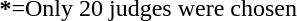<table>
<tr>
<td><strong>*</strong>=Only 20 judges were chosen</td>
<td></td>
<td></td>
</tr>
</table>
